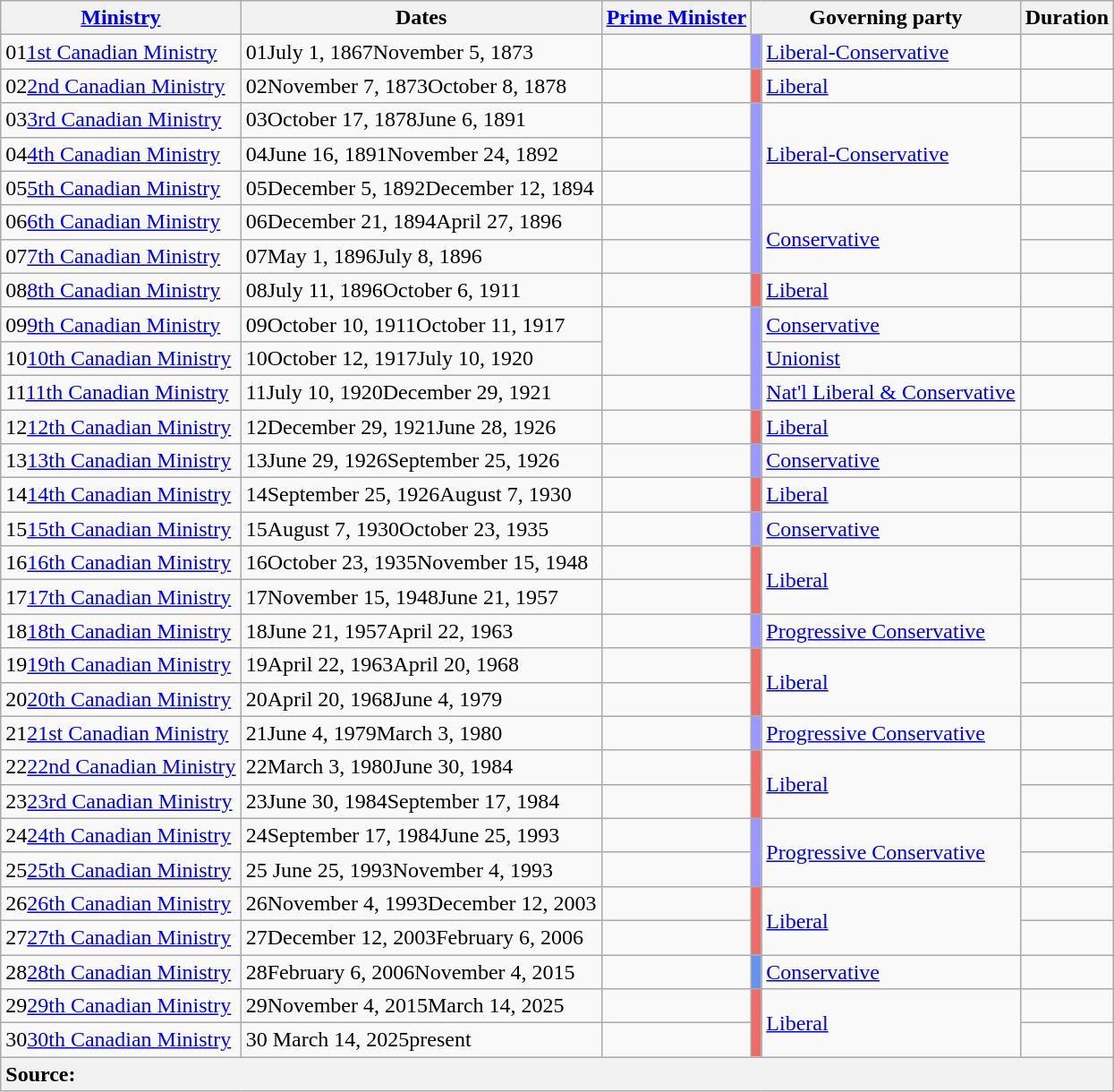<table class="wikitable sortable sticky-header-multi" style=text-align:center" style="margin:1em auto;">
<tr>
<th><a href='#'>Ministry</a></th>
<th>Dates</th>
<th><a href='#'>Prime Minister</a></th>
<th colspan=2>Governing party</th>
<th>Duration</th>
</tr>
<tr>
<td><span>01</span><a href='#'>1st Canadian Ministry</a></td>
<td><span>01</span>July 1, 1867November 5, 1873</td>
<td></td>
<td bgcolor="#9999FF"></td>
<td><a href='#'>Liberal-Conservative</a></td>
<td></td>
</tr>
<tr>
<td><span>02</span><a href='#'>2nd Canadian Ministry</a></td>
<td><span>02</span>November 7, 1873October 8, 1878</td>
<td></td>
<td bgcolor="#EA6D6A"></td>
<td><a href='#'>Liberal</a></td>
<td></td>
</tr>
<tr>
<td><span>03</span><a href='#'>3rd Canadian Ministry</a></td>
<td><span>03</span>October 17, 1878June 6, 1891</td>
<td></td>
<td rowspan=5 bgcolor="#9999FF"></td>
<td rowspan=3><a href='#'>Liberal-Conservative</a></td>
<td></td>
</tr>
<tr>
<td><span>04</span><a href='#'>4th Canadian Ministry</a></td>
<td><span>04</span>June 16, 1891November 24, 1892</td>
<td></td>
<td></td>
</tr>
<tr>
<td><span>05</span><a href='#'>5th Canadian Ministry</a></td>
<td><span>05</span>December 5, 1892December 12, 1894</td>
<td></td>
<td></td>
</tr>
<tr>
<td><span>06</span><a href='#'>6th Canadian Ministry</a></td>
<td><span>06</span>December 21, 1894April 27, 1896</td>
<td></td>
<td rowspan=2><a href='#'>Conservative </a></td>
<td></td>
</tr>
<tr>
<td><span>07</span><a href='#'>7th Canadian Ministry</a></td>
<td><span>07</span>May 1, 1896July 8, 1896</td>
<td></td>
<td></td>
</tr>
<tr>
<td><span>08</span><a href='#'>8th Canadian Ministry</a></td>
<td><span>08</span>July 11, 1896October 6, 1911</td>
<td></td>
<td bgcolor="#EA6D6A"></td>
<td><a href='#'>Liberal</a></td>
<td></td>
</tr>
<tr>
<td><span>09</span><a href='#'>9th Canadian Ministry</a></td>
<td><span>09</span>October 10, 1911October 11, 1917</td>
<td rowspan=2></td>
<td rowspan=3 bgcolor="#9999FF"></td>
<td><a href='#'>Conservative </a></td>
<td></td>
</tr>
<tr>
<td><span>10</span><a href='#'>10th Canadian Ministry</a></td>
<td><span>10</span>October 12, 1917July 10, 1920</td>
<td><a href='#'>Unionist</a></td>
<td></td>
</tr>
<tr>
<td><span>11</span><a href='#'>11th Canadian Ministry</a></td>
<td><span>11</span>July 10, 1920December 29, 1921</td>
<td></td>
<td><a href='#'>Nat'l Liberal & Conservative</a></td>
<td></td>
</tr>
<tr>
<td><span>12</span><a href='#'>12th Canadian Ministry</a></td>
<td><span>12</span>December 29, 1921June 28, 1926</td>
<td></td>
<td bgcolor="#EA6D6A"></td>
<td><a href='#'>Liberal</a></td>
<td></td>
</tr>
<tr>
<td><span>13</span><a href='#'>13th Canadian Ministry</a></td>
<td><span>13</span>June 29, 1926September 25, 1926</td>
<td></td>
<td bgcolor="#9999FF"></td>
<td><a href='#'>Conservative </a></td>
<td></td>
</tr>
<tr>
<td><span>14</span><a href='#'>14th Canadian Ministry</a></td>
<td><span>14</span>September 25, 1926August 7, 1930</td>
<td></td>
<td bgcolor="#EA6D6A"></td>
<td><a href='#'>Liberal</a></td>
<td></td>
</tr>
<tr>
<td><span>15</span><a href='#'>15th Canadian Ministry</a></td>
<td><span>15</span>August 7, 1930October 23, 1935</td>
<td></td>
<td bgcolor="#9999FF"></td>
<td><a href='#'>Conservative </a></td>
<td></td>
</tr>
<tr>
<td><span>16</span><a href='#'>16th Canadian Ministry</a></td>
<td><span>16</span>October 23, 1935November 15, 1948</td>
<td></td>
<td rowspan=2 bgcolor="#EA6D6A"></td>
<td rowspan=2><a href='#'>Liberal</a></td>
<td></td>
</tr>
<tr>
<td><span>17</span><a href='#'>17th Canadian Ministry</a></td>
<td><span>17</span>November 15, 1948June 21, 1957</td>
<td></td>
<td></td>
</tr>
<tr>
<td><span>18</span><a href='#'>18th Canadian Ministry</a></td>
<td><span>18</span>June 21, 1957April 22, 1963</td>
<td></td>
<td bgcolor="#9999FF"></td>
<td><a href='#'>Progressive Conservative</a></td>
<td></td>
</tr>
<tr>
<td><span>19</span><a href='#'>19th Canadian Ministry</a></td>
<td><span>19</span>April 22, 1963April 20, 1968</td>
<td></td>
<td rowspan=2 bgcolor="#EA6D6A"></td>
<td rowspan=2><a href='#'>Liberal</a></td>
<td></td>
</tr>
<tr>
<td><span>20</span><a href='#'>20th Canadian Ministry</a></td>
<td><span>20</span>April 20, 1968June 4, 1979</td>
<td></td>
<td></td>
</tr>
<tr>
<td><span>21</span><a href='#'>21st Canadian Ministry</a></td>
<td><span>21</span>June 4, 1979March 3, 1980</td>
<td></td>
<td bgcolor="#9999FF"></td>
<td><a href='#'>Progressive Conservative</a></td>
<td></td>
</tr>
<tr>
<td><span>22</span><a href='#'>22nd Canadian Ministry</a></td>
<td><span>22</span>March 3, 1980June 30, 1984</td>
<td></td>
<td rowspan=2 bgcolor="#EA6D6A"></td>
<td rowspan=2><a href='#'>Liberal</a></td>
<td></td>
</tr>
<tr>
<td><span>23</span><a href='#'>23rd Canadian Ministry</a></td>
<td><span>23</span>June 30, 1984September 17, 1984</td>
<td></td>
<td></td>
</tr>
<tr>
<td><span>24</span><a href='#'>24th Canadian Ministry</a></td>
<td><span>24</span>September 17, 1984June 25, 1993</td>
<td></td>
<td rowspan=2 bgcolor="#9999FF"></td>
<td rowspan=2><a href='#'>Progressive Conservative</a></td>
<td></td>
</tr>
<tr>
<td><span>25</span><a href='#'>25th Canadian Ministry</a></td>
<td><span>25</span> June 25, 1993November 4, 1993</td>
<td></td>
<td></td>
</tr>
<tr>
<td><span>26</span><a href='#'>26th Canadian Ministry</a></td>
<td><span>26</span>November 4, 1993December 12, 2003</td>
<td></td>
<td rowspan=2 bgcolor="#EA6D6A"></td>
<td rowspan=2><a href='#'>Liberal</a></td>
<td></td>
</tr>
<tr>
<td><span>27</span><a href='#'>27th Canadian Ministry</a></td>
<td><span>27</span>December 12, 2003February 6, 2006</td>
<td></td>
<td></td>
</tr>
<tr>
<td><span>28</span><a href='#'>28th Canadian Ministry</a></td>
<td><span>28</span>February 6, 2006November 4, 2015</td>
<td></td>
<td bgcolor="#6495ED"></td>
<td><a href='#'>Conservative</a></td>
<td></td>
</tr>
<tr>
<td><span>29</span><a href='#'>29th Canadian Ministry</a></td>
<td><span>29</span>November 4, 2015March 14, 2025</td>
<td></td>
<td rowspan=2 bgcolor="#EA6D6A"></td>
<td rowspan=2><a href='#'>Liberal</a></td>
<td></td>
</tr>
<tr>
<td><span>30</span><a href='#'>30th Canadian Ministry</a></td>
<td><span>30</span> March 14, 2025<em></em>present<em></td>
<td></td>
<td></em><em></td>
</tr>
<tr>
<th colspan=6 style="text-align: left;">Source: </th>
</tr>
</table>
